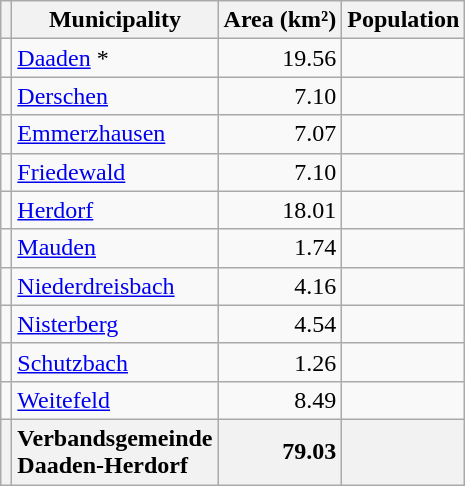<table class="wikitable sortable" style="text-align:right;">
<tr>
<th class="unsortable"></th>
<th>Municipality</th>
<th>Area (km²)</th>
<th>Population</th>
</tr>
<tr>
<td></td>
<td style="text-align:left;"><a href='#'>Daaden</a> *</td>
<td>19.56</td>
<td></td>
</tr>
<tr>
<td></td>
<td style="text-align:left;"><a href='#'>Derschen</a></td>
<td>7.10</td>
<td></td>
</tr>
<tr>
<td></td>
<td style="text-align:left;"><a href='#'>Emmerzhausen</a></td>
<td>7.07</td>
<td></td>
</tr>
<tr>
<td></td>
<td style="text-align:left;"><a href='#'>Friedewald</a></td>
<td>7.10</td>
<td></td>
</tr>
<tr>
<td></td>
<td style="text-align:left;"><a href='#'>Herdorf</a></td>
<td>18.01</td>
<td></td>
</tr>
<tr>
<td></td>
<td style="text-align:left;"><a href='#'>Mauden</a></td>
<td>1.74</td>
<td></td>
</tr>
<tr>
<td></td>
<td style="text-align:left;"><a href='#'>Niederdreisbach</a></td>
<td>4.16</td>
<td></td>
</tr>
<tr>
<td></td>
<td style="text-align:left;"><a href='#'>Nisterberg</a></td>
<td>4.54</td>
<td></td>
</tr>
<tr>
<td></td>
<td style="text-align:left;"><a href='#'>Schutzbach</a></td>
<td>1.26</td>
<td></td>
</tr>
<tr>
<td></td>
<td style="text-align:left;"><a href='#'>Weitefeld</a></td>
<td>8.49</td>
<td></td>
</tr>
<tr>
<th></th>
<th style="text-align:left;"><strong>Verbandsgemeinde<br>Daaden-Herdorf</strong></th>
<th style="text-align:right;"><strong>79.03</strong></th>
<th style="text-align:right;"><strong></strong></th>
</tr>
</table>
